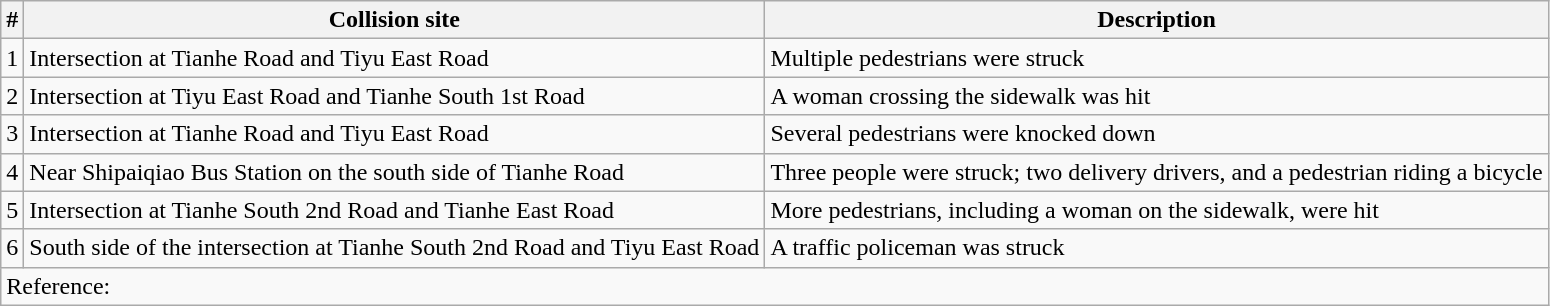<table class="wikitable">
<tr>
<th>#</th>
<th>Collision site</th>
<th>Description</th>
</tr>
<tr>
<td>1</td>
<td>Intersection at Tianhe Road and Tiyu East Road</td>
<td>Multiple pedestrians were struck</td>
</tr>
<tr>
<td>2</td>
<td>Intersection at Tiyu East Road and Tianhe South 1st Road</td>
<td>A woman crossing the sidewalk was hit</td>
</tr>
<tr>
<td>3</td>
<td>Intersection at Tianhe Road and Tiyu East Road</td>
<td>Several pedestrians were knocked down</td>
</tr>
<tr>
<td>4</td>
<td>Near Shipaiqiao Bus Station on the south side of Tianhe Road</td>
<td>Three people were struck; two delivery drivers, and a pedestrian riding a bicycle</td>
</tr>
<tr>
<td>5</td>
<td>Intersection at Tianhe South 2nd Road and Tianhe East Road</td>
<td>More pedestrians, including a woman on the sidewalk, were hit</td>
</tr>
<tr>
<td>6</td>
<td>South side of the intersection at Tianhe South 2nd Road and Tiyu East Road</td>
<td>A traffic policeman was struck</td>
</tr>
<tr>
<td colspan="3">Reference:</td>
</tr>
</table>
